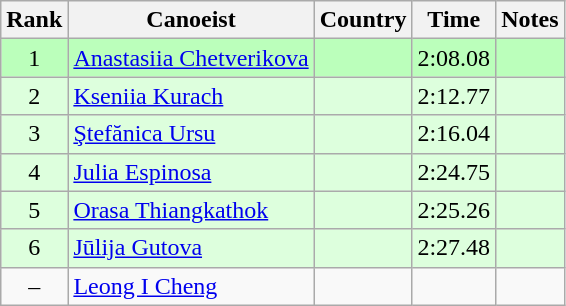<table class="wikitable" style="text-align:center">
<tr>
<th>Rank</th>
<th>Canoeist</th>
<th>Country</th>
<th>Time</th>
<th>Notes</th>
</tr>
<tr bgcolor=bbffbb>
<td>1</td>
<td align="left"><a href='#'>Anastasiia Chetverikova</a></td>
<td align="left"></td>
<td>2:08.08</td>
<td></td>
</tr>
<tr bgcolor=ddffdd>
<td>2</td>
<td align="left"><a href='#'>Kseniia Kurach</a></td>
<td align="left"></td>
<td>2:12.77</td>
<td></td>
</tr>
<tr bgcolor=ddffdd>
<td>3</td>
<td align="left"><a href='#'>Ştefănica Ursu</a></td>
<td align="left"></td>
<td>2:16.04</td>
<td></td>
</tr>
<tr bgcolor=ddffdd>
<td>4</td>
<td align="left"><a href='#'>Julia Espinosa</a></td>
<td align="left"></td>
<td>2:24.75</td>
<td></td>
</tr>
<tr bgcolor=ddffdd>
<td>5</td>
<td align="left"><a href='#'>Orasa Thiangkathok</a></td>
<td align="left"></td>
<td>2:25.26</td>
<td></td>
</tr>
<tr bgcolor=ddffdd>
<td>6</td>
<td align="left"><a href='#'>Jūlija Gutova</a></td>
<td align="left"></td>
<td>2:27.48</td>
<td></td>
</tr>
<tr>
<td>–</td>
<td align="left"><a href='#'>Leong I Cheng</a></td>
<td align="left"></td>
<td></td>
<td></td>
</tr>
</table>
